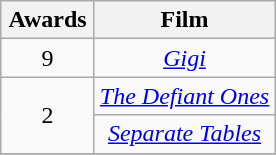<table class="wikitable" rowspan="2" style="text-align:center;">
<tr>
<th scope="col" style="width:55px;">Awards</th>
<th scope="col" style="text-align:center;">Film</th>
</tr>
<tr>
<td rowspan=1, style="text-align:center">9</td>
<td><em><a href='#'>Gigi</a></em></td>
</tr>
<tr>
<td rowspan=2, style="text-align:center">2</td>
<td><em><a href='#'>The Defiant Ones</a></em></td>
</tr>
<tr>
<td><em><a href='#'>Separate Tables</a></em></td>
</tr>
<tr>
</tr>
</table>
